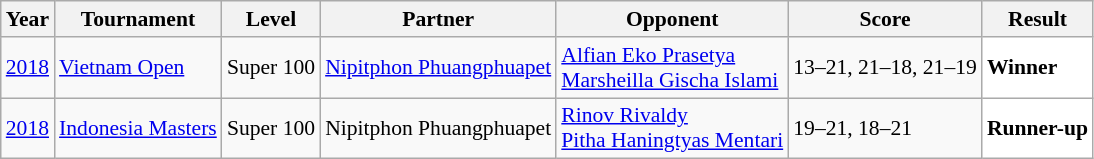<table class="sortable wikitable" style="font-size: 90%;">
<tr>
<th>Year</th>
<th>Tournament</th>
<th>Level</th>
<th>Partner</th>
<th>Opponent</th>
<th>Score</th>
<th>Result</th>
</tr>
<tr>
<td align="center"><a href='#'>2018</a></td>
<td align="left"><a href='#'>Vietnam Open</a></td>
<td align="left">Super 100</td>
<td align="left"> <a href='#'>Nipitphon Phuangphuapet</a></td>
<td align="left"> <a href='#'>Alfian Eko Prasetya</a><br> <a href='#'>Marsheilla Gischa Islami</a></td>
<td align="left">13–21, 21–18, 21–19</td>
<td style="text-align:left; background:white"> <strong>Winner</strong></td>
</tr>
<tr>
<td align="center"><a href='#'>2018</a></td>
<td align="left"><a href='#'>Indonesia Masters</a></td>
<td align="left">Super 100</td>
<td align="left"> Nipitphon Phuangphuapet</td>
<td align="left"> <a href='#'>Rinov Rivaldy</a><br> <a href='#'>Pitha Haningtyas Mentari</a></td>
<td align="left">19–21, 18–21</td>
<td style="text-align:left; background:white"> <strong>Runner-up</strong></td>
</tr>
</table>
